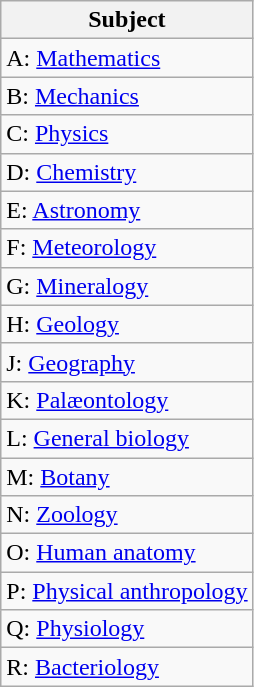<table class="wikitable">
<tr>
<th>Subject</th>
</tr>
<tr>
<td>A: <a href='#'>Mathematics</a></td>
</tr>
<tr>
<td>B: <a href='#'>Mechanics</a></td>
</tr>
<tr>
<td>C: <a href='#'>Physics</a></td>
</tr>
<tr>
<td>D: <a href='#'>Chemistry</a></td>
</tr>
<tr>
<td>E: <a href='#'>Astronomy</a></td>
</tr>
<tr>
<td>F: <a href='#'>Meteorology</a></td>
</tr>
<tr>
<td>G: <a href='#'>Mineralogy</a></td>
</tr>
<tr>
<td>H: <a href='#'>Geology</a></td>
</tr>
<tr>
<td>J: <a href='#'>Geography</a></td>
</tr>
<tr>
<td>K: <a href='#'>Palæontology</a></td>
</tr>
<tr>
<td>L: <a href='#'>General biology</a></td>
</tr>
<tr>
<td>M: <a href='#'>Botany</a></td>
</tr>
<tr>
<td>N: <a href='#'>Zoology</a></td>
</tr>
<tr>
<td>O: <a href='#'>Human anatomy</a></td>
</tr>
<tr>
<td>P: <a href='#'>Physical anthropology</a></td>
</tr>
<tr>
<td>Q: <a href='#'>Physiology</a></td>
</tr>
<tr>
<td>R: <a href='#'>Bacteriology</a></td>
</tr>
</table>
